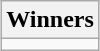<table class=wikitable style="text-align:center; margin:auto">
<tr>
<th>Winners</th>
</tr>
<tr>
<td></td>
</tr>
</table>
